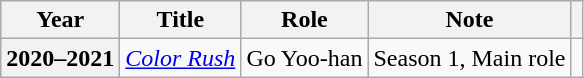<table class="wikitable plainrowheaders">
<tr>
<th scope="col">Year</th>
<th scope="col">Title</th>
<th scope="col">Role</th>
<th scope="col">Note</th>
<th scope="col"></th>
</tr>
<tr>
<th scope="row">2020–2021</th>
<td><em><a href='#'>Color Rush</a></em></td>
<td>Go Yoo-han</td>
<td>Season 1, Main role</td>
<td style="text-align:center"></td>
</tr>
</table>
